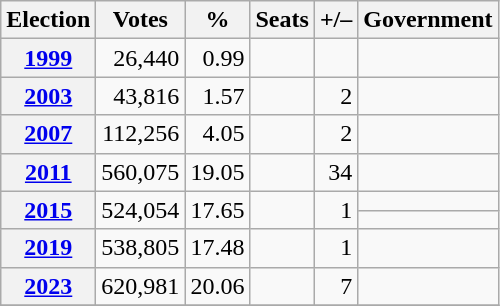<table class=wikitable style="text-align: right;">
<tr>
<th>Election</th>
<th>Votes</th>
<th>%</th>
<th>Seats</th>
<th>+/–</th>
<th>Government</th>
</tr>
<tr>
<th><a href='#'>1999</a></th>
<td>26,440</td>
<td>0.99</td>
<td></td>
<td></td>
<td></td>
</tr>
<tr>
<th><a href='#'>2003</a></th>
<td>43,816</td>
<td>1.57</td>
<td></td>
<td> 2</td>
<td></td>
</tr>
<tr>
<th><a href='#'>2007</a></th>
<td>112,256</td>
<td>4.05</td>
<td></td>
<td> 2</td>
<td></td>
</tr>
<tr>
<th><a href='#'>2011</a></th>
<td>560,075</td>
<td>19.05</td>
<td></td>
<td> 34</td>
<td></td>
</tr>
<tr>
<th rowspan=2><a href='#'>2015</a></th>
<td rowspan=2>524,054</td>
<td rowspan=2>17.65</td>
<td rowspan=2></td>
<td rowspan=2> 1</td>
<td></td>
</tr>
<tr>
<td></td>
</tr>
<tr>
<th><a href='#'>2019</a></th>
<td>538,805</td>
<td>17.48</td>
<td></td>
<td> 1</td>
<td></td>
</tr>
<tr>
<th><a href='#'>2023</a></th>
<td>620,981</td>
<td>20.06</td>
<td></td>
<td> 7</td>
<td></td>
</tr>
<tr>
</tr>
</table>
